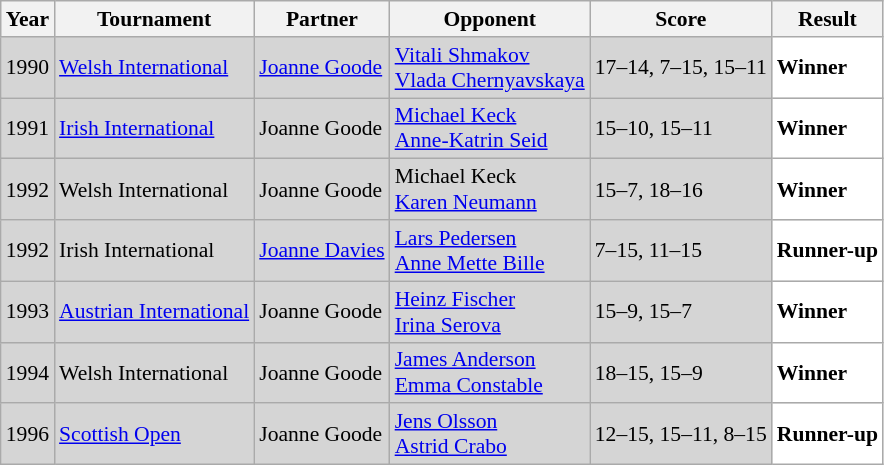<table class="sortable wikitable" style="font-size: 90%;">
<tr>
<th>Year</th>
<th>Tournament</th>
<th>Partner</th>
<th>Opponent</th>
<th>Score</th>
<th>Result</th>
</tr>
<tr style="background:#D5D5D5">
<td align="center">1990</td>
<td align="left"><a href='#'>Welsh International</a></td>
<td align="left"> <a href='#'>Joanne Goode</a></td>
<td align="left"> <a href='#'>Vitali Shmakov</a><br> <a href='#'>Vlada Chernyavskaya</a></td>
<td align="left">17–14, 7–15, 15–11</td>
<td style="text-align:left; background:white"> <strong>Winner</strong></td>
</tr>
<tr style="background:#D5D5D5">
<td align="center">1991</td>
<td align="left"><a href='#'>Irish International</a></td>
<td align="left"> Joanne Goode</td>
<td align="left"> <a href='#'>Michael Keck</a><br> <a href='#'>Anne-Katrin Seid</a></td>
<td align="left">15–10, 15–11</td>
<td style="text-align:left; background:white"> <strong>Winner</strong></td>
</tr>
<tr style="background:#D5D5D5">
<td align="center">1992</td>
<td align="left">Welsh International</td>
<td align="left"> Joanne Goode</td>
<td align="left"> Michael Keck<br> <a href='#'>Karen Neumann</a></td>
<td align="left">15–7, 18–16</td>
<td style="text-align:left; background:white"> <strong>Winner</strong></td>
</tr>
<tr style="background:#D5D5D5">
<td align="center">1992</td>
<td align="left">Irish International</td>
<td align="left"> <a href='#'>Joanne Davies</a></td>
<td align="left"> <a href='#'>Lars Pedersen</a><br> <a href='#'>Anne Mette Bille</a></td>
<td align="left">7–15, 11–15</td>
<td style="text-align:left; background:white"> <strong>Runner-up</strong></td>
</tr>
<tr style="background:#D5D5D5">
<td align="center">1993</td>
<td align="left"><a href='#'>Austrian International</a></td>
<td align="left"> Joanne Goode</td>
<td align="left"> <a href='#'>Heinz Fischer</a><br> <a href='#'>Irina Serova</a></td>
<td align="left">15–9, 15–7</td>
<td style="text-align:left; background:white"> <strong>Winner</strong></td>
</tr>
<tr style="background:#D5D5D5">
<td align="center">1994</td>
<td align="left">Welsh International</td>
<td align="left"> Joanne Goode</td>
<td align="left"> <a href='#'>James Anderson</a><br> <a href='#'>Emma Constable</a></td>
<td align="left">18–15, 15–9</td>
<td style="text-align:left; background:white"> <strong>Winner</strong></td>
</tr>
<tr style="background:#D5D5D5">
<td align="center">1996</td>
<td align="left"><a href='#'>Scottish Open</a></td>
<td align="left"> Joanne Goode</td>
<td align="left"> <a href='#'>Jens Olsson</a><br> <a href='#'>Astrid Crabo</a></td>
<td align="left">12–15, 15–11, 8–15</td>
<td style="text-align:left; background:white"> <strong>Runner-up</strong></td>
</tr>
</table>
